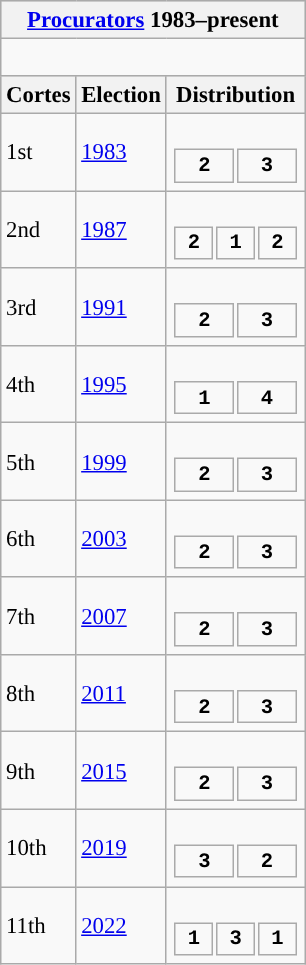<table class="wikitable" style="font-size:95%;">
<tr bgcolor="#CCCCCC">
<th colspan="3"><a href='#'>Procurators</a> 1983–present</th>
</tr>
<tr>
<td colspan="3"><br>







</td>
</tr>
<tr bgcolor="#CCCCCC">
<th>Cortes</th>
<th>Election</th>
<th>Distribution</th>
</tr>
<tr>
<td>1st</td>
<td><a href='#'>1983</a></td>
<td><br><table style="width:6.25em; font-size:90%; text-align:center; font-family:Courier New;">
<tr style="font-weight:bold">
<td style="background:">2</td>
<td style="background:">3</td>
</tr>
</table>
</td>
</tr>
<tr>
<td>2nd</td>
<td><a href='#'>1987</a></td>
<td><br><table style="width:6.25em; font-size:90%; text-align:center; font-family:Courier New;">
<tr style="font-weight:bold">
<td style="background:">2</td>
<td style="background:">1</td>
<td style="background:">2</td>
</tr>
</table>
</td>
</tr>
<tr>
<td>3rd</td>
<td><a href='#'>1991</a></td>
<td><br><table style="width:6.25em; font-size:90%; text-align:center; font-family:Courier New;">
<tr style="font-weight:bold">
<td style="background:">2</td>
<td style="background:">3</td>
</tr>
</table>
</td>
</tr>
<tr>
<td>4th</td>
<td><a href='#'>1995</a></td>
<td><br><table style="width:6.25em; font-size:90%; text-align:center; font-family:Courier New;">
<tr style="font-weight:bold">
<td style="background:">1</td>
<td style="background:">4</td>
</tr>
</table>
</td>
</tr>
<tr>
<td>5th</td>
<td><a href='#'>1999</a></td>
<td><br><table style="width:6.25em; font-size:90%; text-align:center; font-family:Courier New;">
<tr style="font-weight:bold">
<td style="background:">2</td>
<td style="background:">3</td>
</tr>
</table>
</td>
</tr>
<tr>
<td>6th</td>
<td><a href='#'>2003</a></td>
<td><br><table style="width:6.25em; font-size:90%; text-align:center; font-family:Courier New;">
<tr style="font-weight:bold">
<td style="background:">2</td>
<td style="background:">3</td>
</tr>
</table>
</td>
</tr>
<tr>
<td>7th</td>
<td><a href='#'>2007</a></td>
<td><br><table style="width:6.25em; font-size:90%; text-align:center; font-family:Courier New;">
<tr style="font-weight:bold">
<td style="background:">2</td>
<td style="background:">3</td>
</tr>
</table>
</td>
</tr>
<tr>
<td>8th</td>
<td><a href='#'>2011</a></td>
<td><br><table style="width:6.25em; font-size:90%; text-align:center; font-family:Courier New;">
<tr style="font-weight:bold">
<td style="background:">2</td>
<td style="background:">3</td>
</tr>
</table>
</td>
</tr>
<tr>
<td>9th</td>
<td><a href='#'>2015</a></td>
<td><br><table style="width:6.25em; font-size:90%; text-align:center; font-family:Courier New;">
<tr style="font-weight:bold">
<td style="background:">2</td>
<td style="background:">3</td>
</tr>
</table>
</td>
</tr>
<tr>
<td>10th</td>
<td><a href='#'>2019</a></td>
<td><br><table style="width:6.25em; font-size:90%; text-align:center; font-family:Courier New;">
<tr style="font-weight:bold">
<td style="background:">3</td>
<td style="background:">2</td>
</tr>
</table>
</td>
</tr>
<tr>
<td>11th</td>
<td><a href='#'>2022</a></td>
<td><br><table style="width:6.25em; font-size:90%; text-align:center; font-family:Courier New;">
<tr style="font-weight:bold">
<td style="background:">1</td>
<td style="background:">3</td>
<td style="background:">1</td>
</tr>
</table>
</td>
</tr>
</table>
